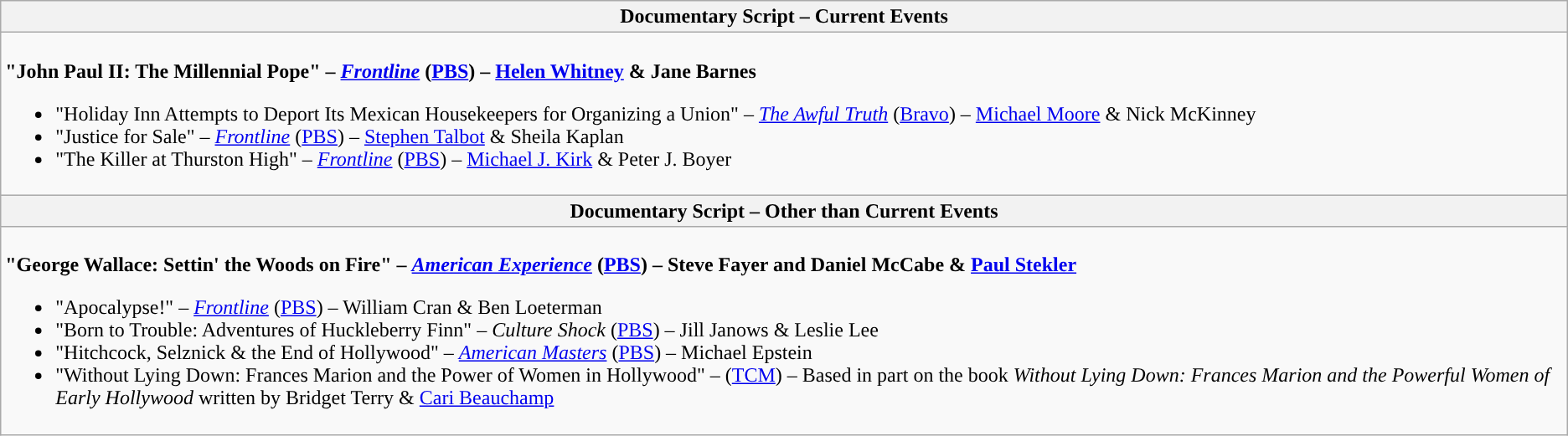<table class=wikitable style="width=100%">
<tr>
<th colspan="2" style="background:">Documentary Script – Current Events</th>
</tr>
<tr>
<td colspan="2" style="vertical-align:top;"><br><strong> "John Paul II: The Millennial Pope" – <em><a href='#'>Frontline</a></em> (<a href='#'>PBS</a>) – <a href='#'>Helen Whitney</a> & Jane Barnes</strong><ul><li>"Holiday Inn Attempts to Deport Its Mexican Housekeepers for Organizing a Union" – <em><a href='#'>The Awful Truth</a></em> (<a href='#'>Bravo</a>) – <a href='#'>Michael Moore</a> & Nick McKinney</li><li>"Justice for Sale" – <em><a href='#'>Frontline</a></em> (<a href='#'>PBS</a>) – <a href='#'>Stephen Talbot</a> & Sheila Kaplan</li><li>"The Killer at Thurston High" – <em><a href='#'>Frontline</a></em> (<a href='#'>PBS</a>) – <a href='#'>Michael J. Kirk</a> & Peter J. Boyer</li></ul></td>
</tr>
<tr>
<th colspan="2" style="background:">Documentary Script – Other than Current Events</th>
</tr>
<tr>
<td colspan="2" style="vertical-align:top;"><br><strong> "George Wallace: Settin' the Woods on Fire" – <em><a href='#'>American Experience</a></em> (<a href='#'>PBS</a>) – Steve Fayer and Daniel McCabe & <a href='#'>Paul Stekler</a></strong><ul><li>"Apocalypse!" – <em><a href='#'>Frontline</a></em> (<a href='#'>PBS</a>) – William Cran & Ben Loeterman</li><li>"Born to Trouble: Adventures of Huckleberry Finn" – <em>Culture Shock</em> (<a href='#'>PBS</a>) – Jill Janows & Leslie Lee</li><li>"Hitchcock, Selznick & the End of Hollywood" – <em><a href='#'>American Masters</a></em> (<a href='#'>PBS</a>) – Michael Epstein</li><li>"Without Lying Down: Frances Marion and the Power of Women in Hollywood" – (<a href='#'>TCM</a>) – Based in part on the book <em>Without Lying Down: Frances Marion and the Powerful Women of Early Hollywood</em> written by Bridget Terry & <a href='#'>Cari Beauchamp</a></li></ul></td>
</tr>
</table>
